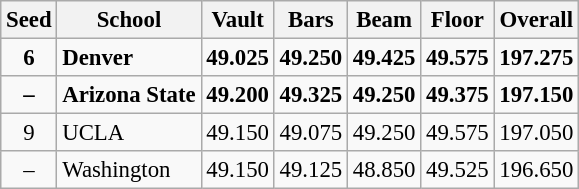<table class="wikitable" style="white-space:nowrap; font-size:95%; text-align:center">
<tr>
<th>Seed</th>
<th>School</th>
<th>Vault</th>
<th>Bars</th>
<th>Beam</th>
<th>Floor</th>
<th>Overall</th>
</tr>
<tr>
<td><strong>6</strong></td>
<td align=left><strong>Denver</strong></td>
<td><strong>49.025</strong></td>
<td><strong>49.250</strong></td>
<td><strong>49.425</strong></td>
<td><strong>49.575</strong></td>
<td><strong>197.275</strong></td>
</tr>
<tr>
<td><strong>–</strong></td>
<td align=left><strong>Arizona State</strong></td>
<td><strong>49.200</strong></td>
<td><strong>49.325</strong></td>
<td><strong>49.250</strong></td>
<td><strong>49.375</strong></td>
<td><strong>197.150</strong></td>
</tr>
<tr>
<td>9</td>
<td align=left>UCLA</td>
<td>49.150</td>
<td>49.075</td>
<td>49.250</td>
<td>49.575</td>
<td>197.050</td>
</tr>
<tr>
<td>–</td>
<td align=left>Washington</td>
<td>49.150</td>
<td>49.125</td>
<td>48.850</td>
<td>49.525</td>
<td>196.650</td>
</tr>
</table>
